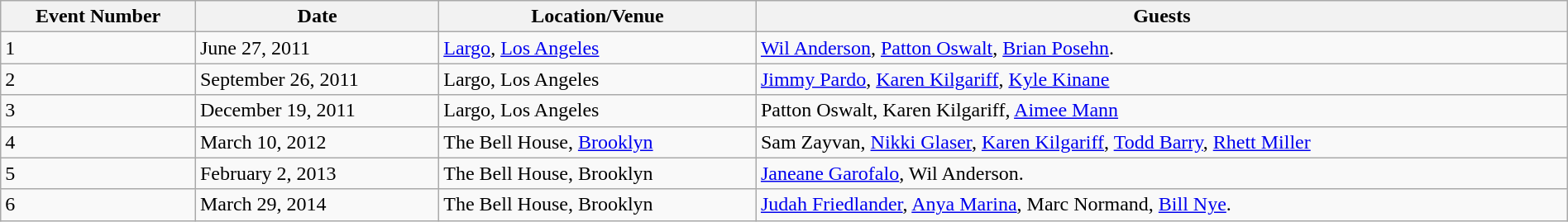<table class="wikitable" style="width:100%">
<tr>
<th>Event Number</th>
<th>Date</th>
<th>Location/Venue</th>
<th>Guests</th>
</tr>
<tr>
<td>1</td>
<td>June 27, 2011</td>
<td><a href='#'>Largo</a>, <a href='#'>Los Angeles</a></td>
<td><a href='#'>Wil Anderson</a>, <a href='#'>Patton Oswalt</a>, <a href='#'>Brian Posehn</a>.</td>
</tr>
<tr>
<td>2</td>
<td>September 26, 2011</td>
<td>Largo, Los Angeles</td>
<td><a href='#'>Jimmy Pardo</a>, <a href='#'>Karen Kilgariff</a>, <a href='#'>Kyle Kinane</a></td>
</tr>
<tr>
<td>3</td>
<td>December 19, 2011</td>
<td>Largo, Los Angeles</td>
<td>Patton Oswalt, Karen Kilgariff, <a href='#'>Aimee Mann</a></td>
</tr>
<tr>
<td>4</td>
<td>March 10, 2012</td>
<td>The Bell House, <a href='#'>Brooklyn</a></td>
<td>Sam Zayvan, <a href='#'>Nikki Glaser</a>, <a href='#'>Karen Kilgariff</a>, <a href='#'>Todd Barry</a>, <a href='#'>Rhett Miller</a></td>
</tr>
<tr>
<td>5</td>
<td>February 2, 2013</td>
<td>The Bell House, Brooklyn</td>
<td><a href='#'>Janeane Garofalo</a>, Wil Anderson.</td>
</tr>
<tr>
<td>6</td>
<td>March 29, 2014</td>
<td>The Bell House, Brooklyn</td>
<td><a href='#'>Judah Friedlander</a>, <a href='#'>Anya Marina</a>, Marc Normand, <a href='#'>Bill Nye</a>.</td>
</tr>
</table>
